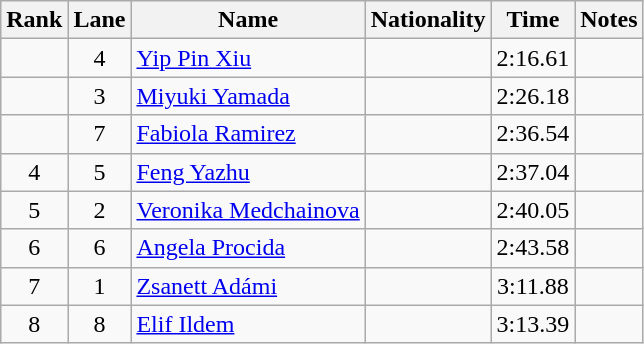<table class="wikitable sortable" style="text-align:center">
<tr>
<th>Rank</th>
<th>Lane</th>
<th>Name</th>
<th>Nationality</th>
<th>Time</th>
<th>Notes</th>
</tr>
<tr>
<td></td>
<td>4</td>
<td align=left><a href='#'>Yip Pin Xiu</a></td>
<td align=left></td>
<td>2:16.61</td>
<td></td>
</tr>
<tr>
<td></td>
<td>3</td>
<td align=left><a href='#'>Miyuki Yamada</a></td>
<td align=left></td>
<td>2:26.18</td>
<td></td>
</tr>
<tr>
<td></td>
<td>7</td>
<td align=left><a href='#'>Fabiola Ramirez</a></td>
<td align=left></td>
<td>2:36.54</td>
<td></td>
</tr>
<tr>
<td>4</td>
<td>5</td>
<td align=left><a href='#'>Feng Yazhu</a></td>
<td align=left></td>
<td>2:37.04</td>
<td></td>
</tr>
<tr>
<td>5</td>
<td>2</td>
<td align=left><a href='#'>Veronika Medchainova</a></td>
<td align=left></td>
<td>2:40.05</td>
<td></td>
</tr>
<tr>
<td>6</td>
<td>6</td>
<td align=left><a href='#'>Angela Procida</a></td>
<td align=left></td>
<td>2:43.58</td>
<td></td>
</tr>
<tr>
<td>7</td>
<td>1</td>
<td align=left><a href='#'>Zsanett Adámi</a></td>
<td align=left></td>
<td>3:11.88</td>
<td></td>
</tr>
<tr>
<td>8</td>
<td>8</td>
<td align=left><a href='#'>Elif Ildem</a></td>
<td align=left></td>
<td>3:13.39</td>
<td></td>
</tr>
</table>
